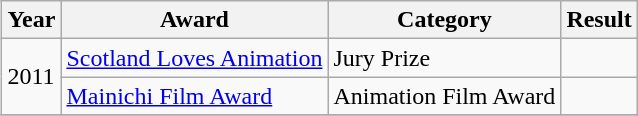<table class="wikitable" style="float: right; margin: .5em 0 0 .5em;">
<tr>
<th>Year</th>
<th>Award</th>
<th>Category</th>
<th>Result</th>
</tr>
<tr>
<td rowspan=2>2011</td>
<td><a href='#'>Scotland Loves Animation</a></td>
<td>Jury Prize</td>
<td></td>
</tr>
<tr>
<td><a href='#'>Mainichi Film Award</a></td>
<td>Animation Film Award</td>
<td></td>
</tr>
<tr>
</tr>
</table>
